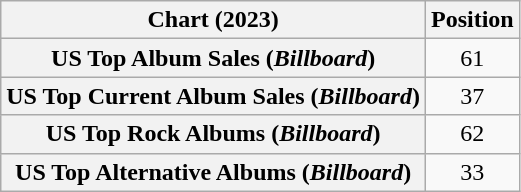<table class="wikitable sortable plainrowheaders" style="text-align:center">
<tr>
<th scope="col">Chart (2023)</th>
<th scope="col">Position</th>
</tr>
<tr>
<th scope="row">US Top Album Sales (<em>Billboard</em>)</th>
<td>61</td>
</tr>
<tr>
<th scope="row">US Top Current Album Sales (<em>Billboard</em>)</th>
<td>37</td>
</tr>
<tr>
<th scope="row">US Top Rock Albums (<em>Billboard</em>)</th>
<td>62</td>
</tr>
<tr>
<th scope="row">US Top Alternative Albums (<em>Billboard</em>)</th>
<td>33</td>
</tr>
</table>
